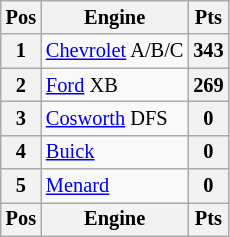<table class="wikitable" style="font-size: 85%;; text-align:center;">
<tr valign="top">
<th valign="middle">Pos</th>
<th valign="middle">Engine</th>
<th valign="middle">Pts</th>
</tr>
<tr>
<th>1</th>
<td align="left"> <a href='#'>Chevrolet</a> A/B/C</td>
<th>343</th>
</tr>
<tr>
<th>2</th>
<td align="left"> <a href='#'>Ford</a> XB</td>
<th>269</th>
</tr>
<tr>
<th>3</th>
<td align="left"> <a href='#'>Cosworth</a> DFS</td>
<th>0</th>
</tr>
<tr>
<th>4</th>
<td align="left"> <a href='#'>Buick</a></td>
<th>0</th>
</tr>
<tr>
<th>5</th>
<td align="left"> <a href='#'>Menard</a></td>
<th>0</th>
</tr>
<tr valign="top">
<th valign="middle">Pos</th>
<th valign="middle">Engine</th>
<th valign="middle">Pts</th>
</tr>
</table>
